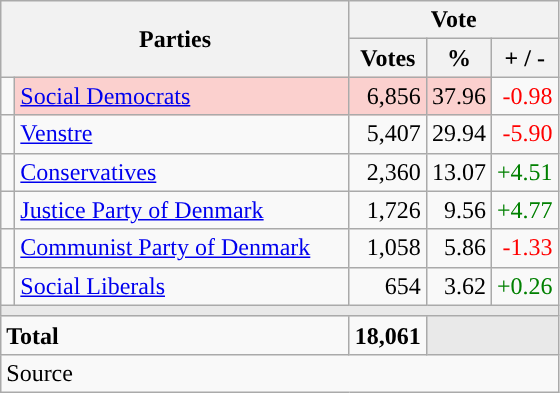<table class="wikitable" style="text-align:right;">
<tr>
<th style="text-align:centre;" rowspan="2" colspan="2" width="225">Parties</th>
<th colspan="3">Vote</th>
</tr>
<tr>
<th width="15">Votes</th>
<th width="15">%</th>
<th width="15">+ / -</th>
</tr>
<tr>
<td width="2" style="color:inherit;background:"></td>
<td bgcolor=#fbd0ce  align="left"><a href='#'>Social Democrats</a></td>
<td bgcolor=#fbd0ce>6,856</td>
<td bgcolor=#fbd0ce>37.96</td>
<td style=color:red;>-0.98</td>
</tr>
<tr>
<td width="2" style="color:inherit;background:"></td>
<td align="left"><a href='#'>Venstre</a></td>
<td>5,407</td>
<td>29.94</td>
<td style=color:red;>-5.90</td>
</tr>
<tr>
<td width="2" style="color:inherit;background:"></td>
<td align="left"><a href='#'>Conservatives</a></td>
<td>2,360</td>
<td>13.07</td>
<td style=color:green;>+4.51</td>
</tr>
<tr>
<td width="2" style="color:inherit;background:"></td>
<td align="left"><a href='#'>Justice Party of Denmark</a></td>
<td>1,726</td>
<td>9.56</td>
<td style=color:green;>+4.77</td>
</tr>
<tr>
<td width="2" style="color:inherit;background:"></td>
<td align="left"><a href='#'>Communist Party of Denmark</a></td>
<td>1,058</td>
<td>5.86</td>
<td style=color:red;>-1.33</td>
</tr>
<tr>
<td width="2" style="color:inherit;background:"></td>
<td align="left"><a href='#'>Social Liberals</a></td>
<td>654</td>
<td>3.62</td>
<td style=color:green;>+0.26</td>
</tr>
<tr>
<td colspan="7" bgcolor="#E9E9E9"></td>
</tr>
<tr>
<td align="left" colspan="2"><strong>Total</strong></td>
<td><strong>18,061</strong></td>
<td bgcolor="#E9E9E9" colspan="2"></td>
</tr>
<tr>
<td align="left" colspan="6">Source</td>
</tr>
</table>
